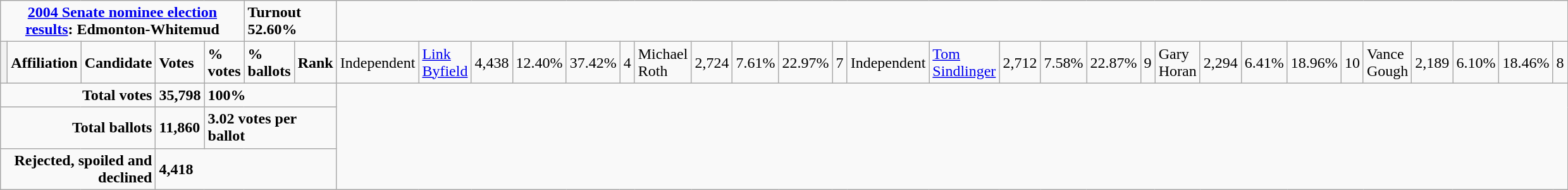<table class="wikitable">
<tr>
<td colspan="5" align=center><strong><a href='#'>2004 Senate nominee election results</a>: Edmonton-Whitemud</strong></td>
<td colspan="2"><strong>Turnout 52.60%</strong></td>
</tr>
<tr>
<th style="width: 10px;"></th>
<td><strong>Affiliation</strong></td>
<td><strong>Candidate</strong></td>
<td><strong>Votes</strong></td>
<td><strong>% votes</strong></td>
<td><strong>% ballots</strong></td>
<td><strong>Rank</strong><br>

</td>
<td>Independent</td>
<td><a href='#'>Link Byfield</a></td>
<td>4,438</td>
<td>12.40%</td>
<td>37.42%</td>
<td>4<br>


</td>
<td>Michael Roth</td>
<td>2,724</td>
<td>7.61%</td>
<td>22.97%</td>
<td>7<br></td>
<td>Independent</td>
<td><a href='#'>Tom Sindlinger</a></td>
<td>2,712</td>
<td>7.58%</td>
<td>22.87%</td>
<td>9<br></td>
<td>Gary Horan</td>
<td>2,294</td>
<td>6.41%</td>
<td>18.96%</td>
<td>10<br></td>
<td>Vance Gough</td>
<td>2,189</td>
<td>6.10%</td>
<td>18.46%</td>
<td>8</td>
</tr>
<tr>
<td colspan="3" align="right"><strong>Total votes</strong></td>
<td><strong>35,798</strong></td>
<td colspan="3"><strong>100%</strong></td>
</tr>
<tr>
<td colspan="3" align="right"><strong>Total ballots</strong></td>
<td><strong>11,860</strong></td>
<td colspan="3"><strong>3.02 votes per ballot</strong></td>
</tr>
<tr>
<td colspan="3" align="right"><strong>Rejected, spoiled and declined</strong></td>
<td colspan="4"><strong>4,418</strong></td>
</tr>
</table>
